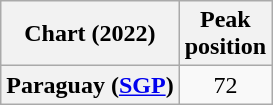<table class="wikitable plainrowheaders" style="text-align:center">
<tr>
<th scope="col">Chart (2022)</th>
<th scope="col">Peak<br>position</th>
</tr>
<tr>
<th scope="row">Paraguay (<a href='#'>SGP</a>)</th>
<td>72</td>
</tr>
</table>
